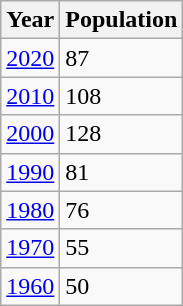<table class="wikitable">
<tr>
<th>Year</th>
<th>Population</th>
</tr>
<tr>
<td><a href='#'>2020</a></td>
<td>87</td>
</tr>
<tr>
<td><a href='#'>2010</a></td>
<td>108</td>
</tr>
<tr>
<td><a href='#'>2000</a></td>
<td>128</td>
</tr>
<tr>
<td><a href='#'>1990</a></td>
<td>81</td>
</tr>
<tr>
<td><a href='#'>1980</a></td>
<td>76</td>
</tr>
<tr>
<td><a href='#'>1970</a></td>
<td>55</td>
</tr>
<tr>
<td><a href='#'>1960</a></td>
<td>50</td>
</tr>
</table>
